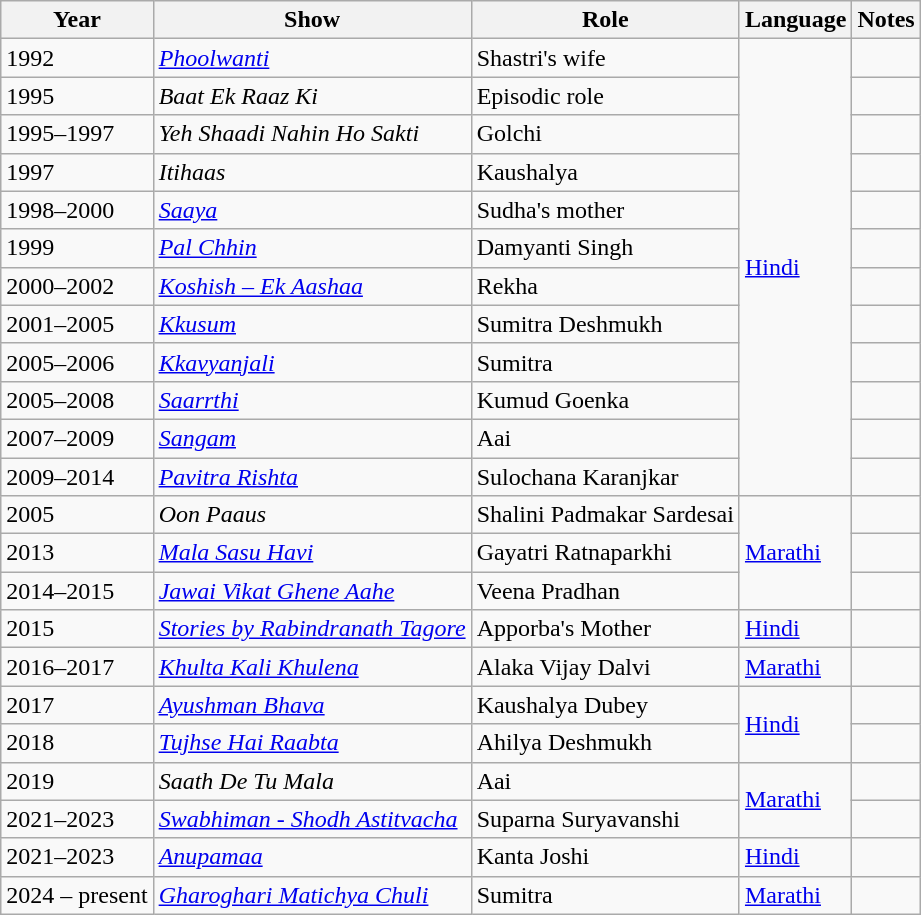<table class="wikitable sortable">
<tr>
<th>Year</th>
<th>Show</th>
<th>Role</th>
<th>Language</th>
<th>Notes</th>
</tr>
<tr>
<td>1992</td>
<td><em><a href='#'>Phoolwanti</a></em></td>
<td>Shastri's wife</td>
<td rowspan="12"><a href='#'>Hindi</a></td>
<td></td>
</tr>
<tr>
<td>1995</td>
<td><em>Baat Ek Raaz Ki</em></td>
<td>Episodic role</td>
<td></td>
</tr>
<tr>
<td>1995–1997</td>
<td><em>Yeh Shaadi Nahin Ho Sakti</em></td>
<td>Golchi</td>
<td></td>
</tr>
<tr>
<td>1997</td>
<td><em>Itihaas</em></td>
<td>Kaushalya</td>
<td></td>
</tr>
<tr>
<td>1998–2000</td>
<td><em><a href='#'>Saaya</a></em></td>
<td>Sudha's mother</td>
<td></td>
</tr>
<tr>
<td>1999</td>
<td><em><a href='#'>Pal Chhin</a></em></td>
<td>Damyanti Singh</td>
<td></td>
</tr>
<tr>
<td>2000–2002</td>
<td><em><a href='#'>Koshish – Ek Aashaa</a></em></td>
<td>Rekha</td>
<td></td>
</tr>
<tr>
<td>2001–2005</td>
<td><em><a href='#'>Kkusum</a></em></td>
<td>Sumitra Deshmukh</td>
<td></td>
</tr>
<tr>
<td>2005–2006</td>
<td><em><a href='#'>Kkavyanjali</a></em></td>
<td>Sumitra</td>
<td></td>
</tr>
<tr>
<td>2005–2008</td>
<td><em><a href='#'>Saarrthi</a></em></td>
<td>Kumud Goenka</td>
<td></td>
</tr>
<tr>
<td>2007–2009</td>
<td><em><a href='#'>Sangam</a></em></td>
<td>Aai</td>
<td></td>
</tr>
<tr>
<td>2009–2014</td>
<td><em><a href='#'>Pavitra Rishta</a></em></td>
<td>Sulochana Karanjkar</td>
<td></td>
</tr>
<tr>
<td>2005</td>
<td><em>Oon Paaus</em></td>
<td>Shalini Padmakar Sardesai</td>
<td rowspan="3"><a href='#'>Marathi</a></td>
<td></td>
</tr>
<tr>
<td>2013</td>
<td><em><a href='#'>Mala Sasu Havi</a></em></td>
<td>Gayatri Ratnaparkhi</td>
<td></td>
</tr>
<tr>
<td>2014–2015</td>
<td><em><a href='#'>Jawai Vikat Ghene Aahe</a></em></td>
<td>Veena Pradhan</td>
<td></td>
</tr>
<tr>
<td>2015</td>
<td><em><a href='#'>Stories by Rabindranath Tagore</a></em></td>
<td>Apporba's Mother</td>
<td><a href='#'>Hindi</a></td>
<td></td>
</tr>
<tr>
<td>2016–2017</td>
<td><em><a href='#'>Khulta Kali Khulena</a></em></td>
<td>Alaka Vijay Dalvi</td>
<td><a href='#'>Marathi</a></td>
<td></td>
</tr>
<tr>
<td>2017</td>
<td><em><a href='#'>Ayushman Bhava</a></em></td>
<td>Kaushalya Dubey</td>
<td rowspan="2"><a href='#'>Hindi</a></td>
<td></td>
</tr>
<tr>
<td>2018</td>
<td><em><a href='#'>Tujhse Hai Raabta</a></em></td>
<td>Ahilya Deshmukh</td>
<td></td>
</tr>
<tr>
<td>2019</td>
<td><em>Saath De Tu Mala</em></td>
<td>Aai</td>
<td rowspan="2"><a href='#'>Marathi</a></td>
<td></td>
</tr>
<tr>
<td>2021–2023</td>
<td><em><a href='#'>Swabhiman - Shodh Astitvacha</a></em></td>
<td>Suparna Suryavanshi</td>
<td></td>
</tr>
<tr>
<td>2021–2023</td>
<td><em><a href='#'>Anupamaa</a></em></td>
<td>Kanta Joshi</td>
<td><a href='#'>Hindi</a></td>
<td></td>
</tr>
<tr>
<td>2024 – present</td>
<td><em><a href='#'>Gharoghari Matichya Chuli</a></em></td>
<td>Sumitra</td>
<td><a href='#'>Marathi</a></td>
<td></td>
</tr>
</table>
